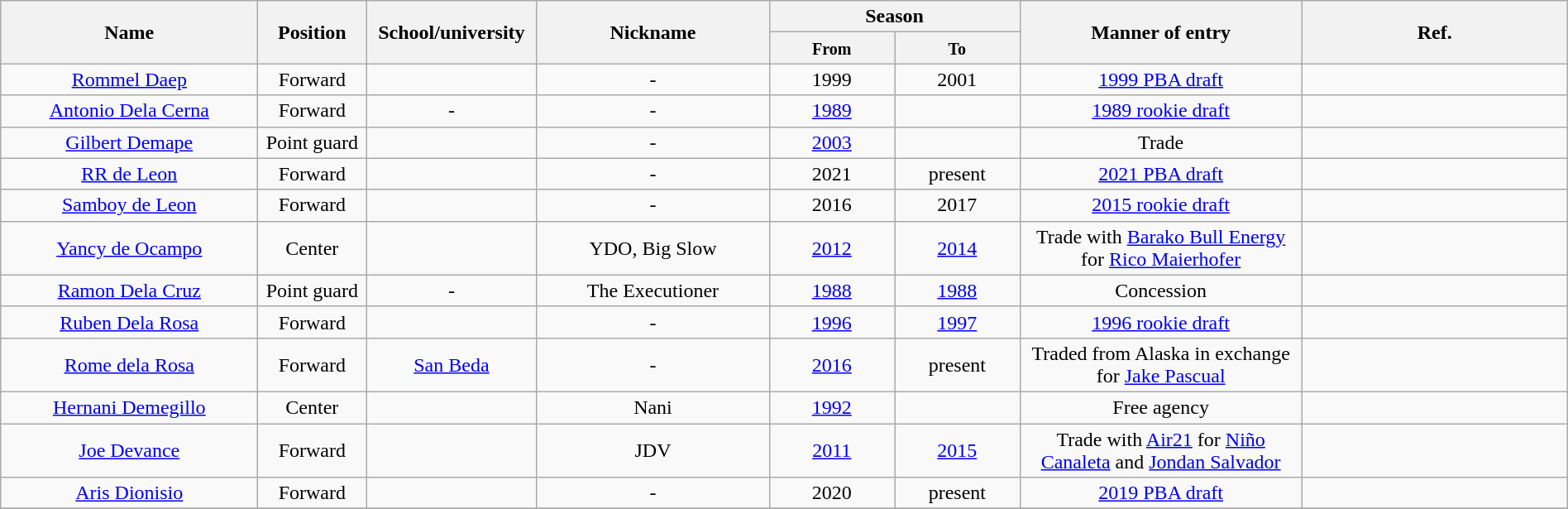<table class="wikitable sortable" style="text-align:center" width="100%">
<tr>
<th style="width:200px;" rowspan="2">Name</th>
<th style="width:80px;" rowspan="2">Position</th>
<th style="width:130px;" rowspan="2">School/university</th>
<th style="width:180px;" rowspan="2">Nickname</th>
<th style="width:130px; text-align:center;" colspan="2">Season</th>
<th style="width:220px; text-align:center;" rowspan="2">Manner of entry</th>
<th rowspan="2" class=unsortable>Ref.</th>
</tr>
<tr>
<th style="width:8%; text-align:center;"><small>From</small></th>
<th style="width:8%; text-align:center;"><small>To</small></th>
</tr>
<tr>
<td><a href='#'>Rommel Daep</a></td>
<td>Forward</td>
<td></td>
<td>-</td>
<td>1999</td>
<td>2001</td>
<td><a href='#'>1999 PBA draft</a></td>
<td></td>
</tr>
<tr>
<td><a href='#'>Antonio Dela Cerna</a></td>
<td>Forward</td>
<td>-</td>
<td>-</td>
<td><a href='#'>1989</a></td>
<td></td>
<td><a href='#'>1989 rookie draft</a></td>
<td></td>
</tr>
<tr>
<td><a href='#'>Gilbert Demape</a></td>
<td>Point guard</td>
<td></td>
<td>-</td>
<td><a href='#'>2003</a></td>
<td></td>
<td>Trade</td>
<td></td>
</tr>
<tr>
<td><a href='#'>RR de Leon</a></td>
<td>Forward</td>
<td></td>
<td>-</td>
<td>2021</td>
<td>present</td>
<td><a href='#'>2021 PBA draft</a></td>
<td></td>
</tr>
<tr>
<td><a href='#'>Samboy de Leon</a></td>
<td>Forward</td>
<td></td>
<td>-</td>
<td>2016</td>
<td>2017</td>
<td><a href='#'>2015 rookie draft</a></td>
<td></td>
</tr>
<tr>
<td><a href='#'>Yancy de Ocampo</a></td>
<td>Center</td>
<td></td>
<td>YDO, Big Slow</td>
<td><a href='#'>2012</a></td>
<td><a href='#'>2014</a></td>
<td>Trade with <a href='#'>Barako Bull Energy</a> for <a href='#'>Rico Maierhofer</a></td>
<td></td>
</tr>
<tr>
<td><a href='#'>Ramon Dela Cruz</a></td>
<td>Point guard</td>
<td>-</td>
<td>The Executioner</td>
<td><a href='#'>1988</a></td>
<td><a href='#'>1988</a></td>
<td>Concession</td>
<td></td>
</tr>
<tr>
<td><a href='#'>Ruben Dela Rosa</a></td>
<td>Forward</td>
<td></td>
<td>-</td>
<td><a href='#'>1996</a></td>
<td><a href='#'>1997</a></td>
<td><a href='#'>1996 rookie draft</a></td>
<td></td>
</tr>
<tr>
<td><a href='#'>Rome dela Rosa</a></td>
<td>Forward</td>
<td><a href='#'>San Beda</a></td>
<td>-</td>
<td><a href='#'>2016</a></td>
<td>present</td>
<td>Traded from Alaska in exchange for <a href='#'>Jake Pascual</a></td>
<td></td>
</tr>
<tr>
<td><a href='#'>Hernani Demegillo</a></td>
<td>Center</td>
<td></td>
<td>Nani</td>
<td><a href='#'>1992</a></td>
<td></td>
<td>Free agency</td>
<td></td>
</tr>
<tr>
<td><a href='#'>Joe Devance</a></td>
<td>Forward</td>
<td></td>
<td>JDV</td>
<td><a href='#'>2011</a></td>
<td><a href='#'>2015</a></td>
<td>Trade with <a href='#'>Air21</a> for <a href='#'>Niño Canaleta</a> and <a href='#'>Jondan Salvador</a></td>
<td></td>
</tr>
<tr>
<td><a href='#'>Aris Dionisio</a></td>
<td>Forward</td>
<td></td>
<td>-</td>
<td>2020</td>
<td>present</td>
<td><a href='#'>2019 PBA draft</a></td>
<td></td>
</tr>
<tr>
</tr>
</table>
